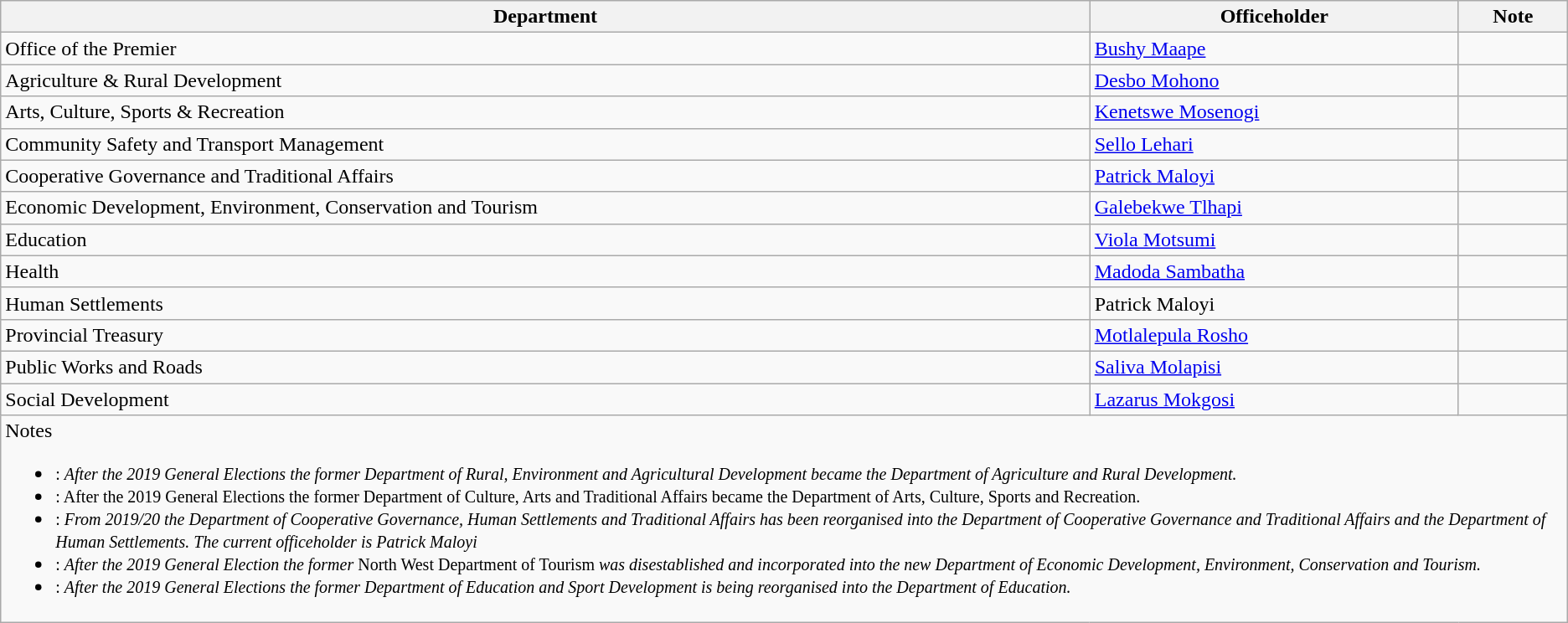<table class="wikitable">
<tr>
<th>Department</th>
<th>Officeholder</th>
<th>Note</th>
</tr>
<tr>
<td>Office of the Premier</td>
<td><a href='#'>Bushy Maape</a></td>
<td></td>
</tr>
<tr>
<td>Agriculture & Rural Development</td>
<td><a href='#'>Desbo Mohono</a></td>
<td></td>
</tr>
<tr>
<td>Arts, Culture, Sports & Recreation</td>
<td><a href='#'>Kenetswe Mosenogi</a></td>
<td></td>
</tr>
<tr>
<td>Community Safety and Transport Management</td>
<td><a href='#'>Sello Lehari</a></td>
<td></td>
</tr>
<tr>
<td>Cooperative Governance and Traditional Affairs</td>
<td><a href='#'>Patrick Maloyi</a></td>
<td></td>
</tr>
<tr>
<td>Economic Development, Environment, Conservation and Tourism</td>
<td><a href='#'>Galebekwe Tlhapi</a></td>
<td></td>
</tr>
<tr>
<td>Education</td>
<td><a href='#'>Viola Motsumi</a></td>
<td></td>
</tr>
<tr>
<td>Health</td>
<td><a href='#'>Madoda Sambatha</a></td>
<td></td>
</tr>
<tr>
<td>Human Settlements</td>
<td>Patrick Maloyi</td>
<td></td>
</tr>
<tr>
<td>Provincial Treasury</td>
<td><a href='#'>Motlalepula Rosho</a></td>
<td></td>
</tr>
<tr>
<td>Public Works and Roads</td>
<td><a href='#'>Saliva Molapisi</a></td>
<td></td>
</tr>
<tr>
<td>Social Development</td>
<td><a href='#'>Lazarus Mokgosi</a></td>
<td></td>
</tr>
<tr>
<td colspan="3">Notes<br><ul><li><small>: <em>After the 2019 General Elections the former Department of Rural, Environment and Agricultural Development became the Department of Agriculture and Rural Development.</em></small></li><li><small>: After the 2019 General Elections the former Department of Culture, Arts and Traditional Affairs became the Department of Arts, Culture, Sports and Recreation.</small></li><li><small>: <em>From 2019/20 the Department of Cooperative Governance, Human Settlements and Traditional Affairs has been reorganised into the Department of Cooperative Governance and Traditional Affairs and the Department of Human Settlements. The current officeholder is Patrick Maloyi</em></small></li><li><small>:  <em>After the 2019 General Election the former</em> North West Department of Tourism <em>was disestablished and incorporated into the new Department of Economic Development, Environment, Conservation and Tourism.</em></small></li><li><small>: <em>After the 2019 General Elections the former Department of Education and Sport Development is being reorganised into the Department of Education.</em></small></li></ul></td>
</tr>
</table>
